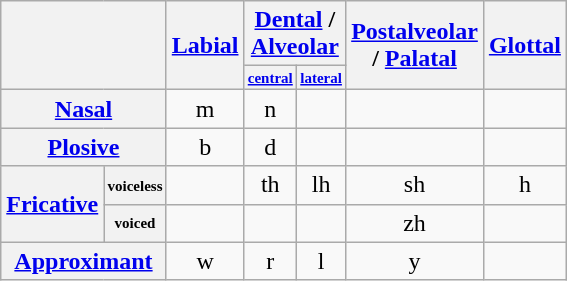<table class="wikitable" style="text-align:center;">
<tr>
<th colspan="2" rowspan="2"></th>
<th rowspan="2"><a href='#'>Labial</a></th>
<th colspan="2"><a href='#'>Dental</a> /<br> <a href='#'>Alveolar</a></th>
<th rowspan="2"><a href='#'>Postalveolar</a><br>/ <a href='#'>Palatal</a></th>
<th rowspan="2"><a href='#'>Glottal</a></th>
</tr>
<tr style="font-size: x-small">
<th><a href='#'>central</a></th>
<th><a href='#'>lateral</a></th>
</tr>
<tr>
<th colspan="2"><a href='#'>Nasal</a></th>
<td>m </td>
<td>n </td>
<td></td>
<td></td>
<td></td>
</tr>
<tr>
<th colspan=2><a href='#'>Plosive</a></th>
<td>b </td>
<td>d </td>
<td></td>
<td></td>
<td></td>
</tr>
<tr>
<th rowspan="2"><a href='#'>Fricative</a></th>
<th style="font-size: x-small;">voiceless</th>
<td></td>
<td>th </td>
<td>lh </td>
<td>sh </td>
<td>h </td>
</tr>
<tr>
<th style="font-size: x-small;">voiced</th>
<td></td>
<td></td>
<td></td>
<td>zh </td>
<td></td>
</tr>
<tr>
<th colspan="2"><a href='#'>Approximant</a></th>
<td>w </td>
<td>r </td>
<td>l </td>
<td>y </td>
<td></td>
</tr>
</table>
